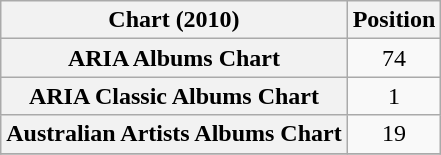<table class="wikitable sortable plainrowheaders" style="text-align:center">
<tr>
<th scope="col">Chart (2010)</th>
<th scope="col">Position</th>
</tr>
<tr>
<th scope="row">ARIA Albums Chart</th>
<td>74</td>
</tr>
<tr>
<th scope="row">ARIA Classic Albums Chart</th>
<td>1</td>
</tr>
<tr>
<th scope="row">Australian Artists Albums Chart</th>
<td>19</td>
</tr>
<tr>
</tr>
</table>
